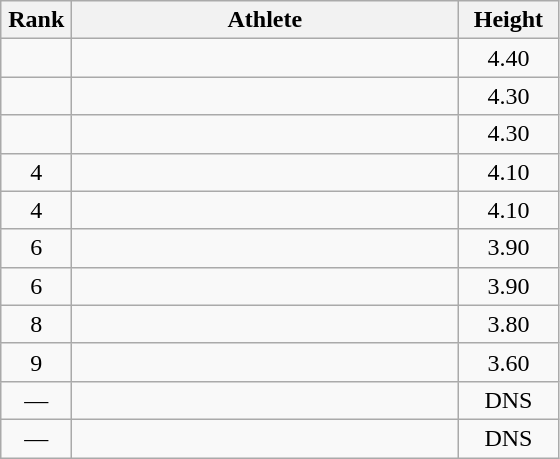<table class=wikitable style="text-align:center">
<tr>
<th width=40>Rank</th>
<th width=250>Athlete</th>
<th width=60>Height</th>
</tr>
<tr>
<td></td>
<td align=left></td>
<td>4.40</td>
</tr>
<tr>
<td></td>
<td align=left></td>
<td>4.30</td>
</tr>
<tr>
<td></td>
<td align=left></td>
<td>4.30</td>
</tr>
<tr>
<td>4</td>
<td align=left></td>
<td>4.10</td>
</tr>
<tr>
<td>4</td>
<td align=left></td>
<td>4.10</td>
</tr>
<tr>
<td>6</td>
<td align=left></td>
<td>3.90</td>
</tr>
<tr>
<td>6</td>
<td align=left></td>
<td>3.90</td>
</tr>
<tr>
<td>8</td>
<td align=left></td>
<td>3.80</td>
</tr>
<tr>
<td>9</td>
<td align=left></td>
<td>3.60</td>
</tr>
<tr>
<td>—</td>
<td align=left></td>
<td>DNS</td>
</tr>
<tr>
<td>—</td>
<td align=left></td>
<td>DNS</td>
</tr>
</table>
